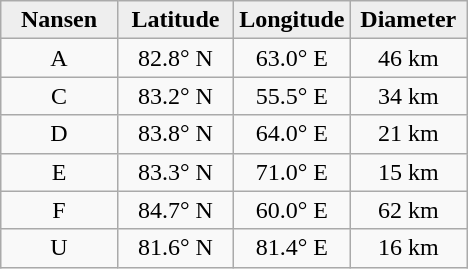<table class="wikitable">
<tr>
<th width="25%" style="background:#eeeeee;">Nansen</th>
<th width="25%" style="background:#eeeeee;">Latitude</th>
<th width="25%" style="background:#eeeeee;">Longitude</th>
<th width="25%" style="background:#eeeeee;">Diameter</th>
</tr>
<tr>
<td align="center">A</td>
<td align="center">82.8° N</td>
<td align="center">63.0° E</td>
<td align="center">46 km</td>
</tr>
<tr>
<td align="center">C</td>
<td align="center">83.2° N</td>
<td align="center">55.5° E</td>
<td align="center">34 km</td>
</tr>
<tr>
<td align="center">D</td>
<td align="center">83.8° N</td>
<td align="center">64.0° E</td>
<td align="center">21 km</td>
</tr>
<tr>
<td align="center">E</td>
<td align="center">83.3° N</td>
<td align="center">71.0° E</td>
<td align="center">15 km</td>
</tr>
<tr>
<td align="center">F</td>
<td align="center">84.7° N</td>
<td align="center">60.0° E</td>
<td align="center">62 km</td>
</tr>
<tr>
<td align="center">U</td>
<td align="center">81.6° N</td>
<td align="center">81.4° E</td>
<td align="center">16 km</td>
</tr>
</table>
